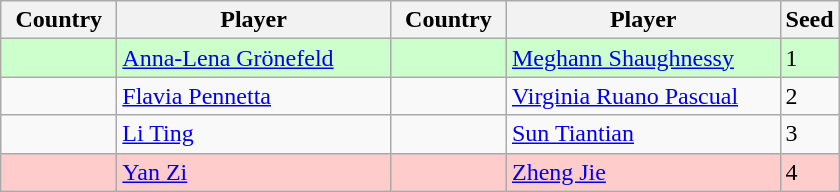<table class="sortable wikitable">
<tr>
<th width="70">Country</th>
<th width="175">Player</th>
<th width="70">Country</th>
<th width="175">Player</th>
<th>Seed</th>
</tr>
<tr style="background:#cfc;">
<td></td>
<td><a href='#'>Anna-Lena Grönefeld</a></td>
<td></td>
<td><a href='#'>Meghann Shaughnessy</a></td>
<td>1</td>
</tr>
<tr>
<td></td>
<td><a href='#'>Flavia Pennetta</a></td>
<td></td>
<td><a href='#'>Virginia Ruano Pascual</a></td>
<td>2</td>
</tr>
<tr>
<td></td>
<td><a href='#'>Li Ting</a></td>
<td></td>
<td><a href='#'>Sun Tiantian</a></td>
<td>3</td>
</tr>
<tr style="background:#fcc;">
<td></td>
<td><a href='#'>Yan Zi</a></td>
<td></td>
<td><a href='#'>Zheng Jie</a></td>
<td>4</td>
</tr>
</table>
